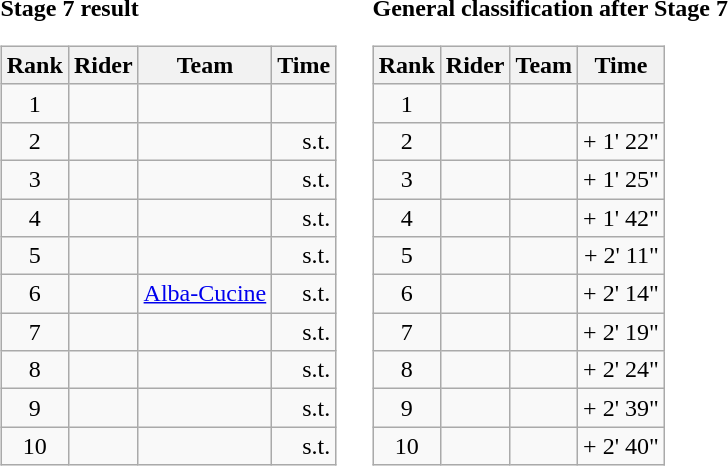<table>
<tr>
<td><strong>Stage 7 result</strong><br><table class="wikitable">
<tr>
<th scope="col">Rank</th>
<th scope="col">Rider</th>
<th scope="col">Team</th>
<th scope="col">Time</th>
</tr>
<tr>
<td style="text-align:center;">1</td>
<td></td>
<td></td>
<td style="text-align:right;"></td>
</tr>
<tr>
<td style="text-align:center;">2</td>
<td></td>
<td></td>
<td style="text-align:right;">s.t.</td>
</tr>
<tr>
<td style="text-align:center;">3</td>
<td></td>
<td></td>
<td style="text-align:right;">s.t.</td>
</tr>
<tr>
<td style="text-align:center;">4</td>
<td></td>
<td></td>
<td style="text-align:right;">s.t.</td>
</tr>
<tr>
<td style="text-align:center;">5</td>
<td></td>
<td></td>
<td style="text-align:right;">s.t.</td>
</tr>
<tr>
<td style="text-align:center;">6</td>
<td></td>
<td><a href='#'>Alba-Cucine</a></td>
<td style="text-align:right;">s.t.</td>
</tr>
<tr>
<td style="text-align:center;">7</td>
<td></td>
<td></td>
<td style="text-align:right;">s.t.</td>
</tr>
<tr>
<td style="text-align:center;">8</td>
<td></td>
<td></td>
<td style="text-align:right;">s.t.</td>
</tr>
<tr>
<td style="text-align:center;">9</td>
<td></td>
<td></td>
<td style="text-align:right;">s.t.</td>
</tr>
<tr>
<td style="text-align:center;">10</td>
<td></td>
<td></td>
<td style="text-align:right;">s.t.</td>
</tr>
</table>
</td>
<td></td>
<td><strong>General classification after Stage 7</strong><br><table class="wikitable">
<tr>
<th scope="col">Rank</th>
<th scope="col">Rider</th>
<th scope="col">Team</th>
<th scope="col">Time</th>
</tr>
<tr>
<td style="text-align:center;">1</td>
<td></td>
<td></td>
<td style="text-align:right;"></td>
</tr>
<tr>
<td style="text-align:center;">2</td>
<td></td>
<td></td>
<td style="text-align:right;">+ 1' 22"</td>
</tr>
<tr>
<td style="text-align:center;">3</td>
<td></td>
<td></td>
<td style="text-align:right;">+ 1' 25"</td>
</tr>
<tr>
<td style="text-align:center;">4</td>
<td></td>
<td></td>
<td style="text-align:right;">+ 1' 42"</td>
</tr>
<tr>
<td style="text-align:center;">5</td>
<td></td>
<td></td>
<td style="text-align:right;">+ 2' 11"</td>
</tr>
<tr>
<td style="text-align:center;">6</td>
<td></td>
<td></td>
<td style="text-align:right;">+ 2' 14"</td>
</tr>
<tr>
<td style="text-align:center;">7</td>
<td></td>
<td></td>
<td style="text-align:right;">+ 2' 19"</td>
</tr>
<tr>
<td style="text-align:center;">8</td>
<td></td>
<td></td>
<td style="text-align:right;">+ 2' 24"</td>
</tr>
<tr>
<td style="text-align:center;">9</td>
<td></td>
<td></td>
<td style="text-align:right;">+ 2' 39"</td>
</tr>
<tr>
<td style="text-align:center;">10</td>
<td></td>
<td></td>
<td style="text-align:right;">+ 2' 40"</td>
</tr>
</table>
</td>
</tr>
</table>
